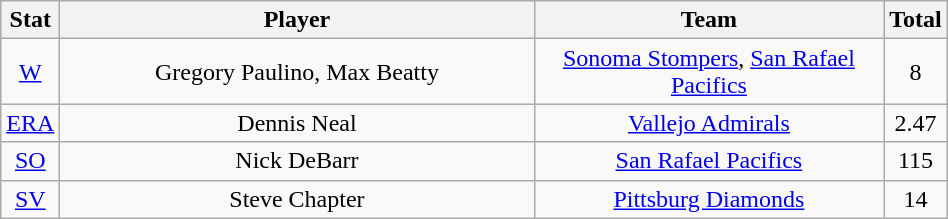<table class="wikitable"  style="width:50%; text-align:center;">
<tr>
<th style="width:5%;">Stat</th>
<th style="width:55%;">Player</th>
<th style="width:55%;">Team</th>
<th style="width:5%;">Total</th>
</tr>
<tr>
<td><a href='#'>W</a></td>
<td>Gregory Paulino, Max Beatty</td>
<td><a href='#'>Sonoma Stompers</a>, <a href='#'>San Rafael Pacifics</a></td>
<td>8</td>
</tr>
<tr>
<td><a href='#'>ERA</a></td>
<td>Dennis Neal</td>
<td><a href='#'>Vallejo Admirals</a></td>
<td>2.47</td>
</tr>
<tr>
<td><a href='#'>SO</a></td>
<td>Nick DeBarr</td>
<td><a href='#'>San Rafael Pacifics</a></td>
<td>115</td>
</tr>
<tr>
<td><a href='#'>SV</a></td>
<td>Steve Chapter</td>
<td><a href='#'>Pittsburg Diamonds</a></td>
<td>14</td>
</tr>
</table>
